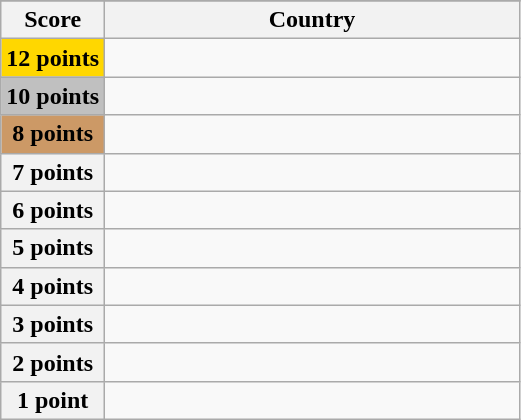<table class="wikitable">
<tr>
</tr>
<tr>
<th scope="col" width="20%">Score</th>
<th scope="col">Country</th>
</tr>
<tr>
<th scope="row" style="background:gold">12 points</th>
<td></td>
</tr>
<tr>
<th scope="row" style="background:silver">10 points</th>
<td></td>
</tr>
<tr>
<th scope="row" style="background:#CC9966">8 points</th>
<td></td>
</tr>
<tr>
<th scope="row">7 points</th>
<td></td>
</tr>
<tr>
<th scope="row">6 points</th>
<td></td>
</tr>
<tr>
<th scope="row">5 points</th>
<td></td>
</tr>
<tr>
<th scope="row">4 points</th>
<td></td>
</tr>
<tr>
<th scope="row">3 points</th>
<td></td>
</tr>
<tr>
<th scope="row">2 points</th>
<td></td>
</tr>
<tr>
<th scope="row">1 point</th>
<td></td>
</tr>
</table>
